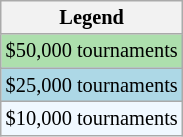<table class="wikitable" style="font-size:85%">
<tr>
<th>Legend</th>
</tr>
<tr style="background:#addfad;">
<td>$50,000 tournaments</td>
</tr>
<tr style="background:lightblue;">
<td>$25,000 tournaments</td>
</tr>
<tr style="background:#f0f8ff;">
<td>$10,000 tournaments</td>
</tr>
</table>
